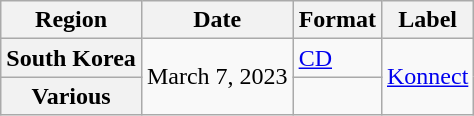<table class="wikitable plainrowheaders">
<tr>
<th scope="col">Region</th>
<th scope="col">Date</th>
<th scope="col">Format</th>
<th scope="col">Label</th>
</tr>
<tr>
<th scope="row">South Korea</th>
<td rowspan="2">March 7, 2023</td>
<td><a href='#'>CD</a></td>
<td rowspan="2"><a href='#'>Konnect</a></td>
</tr>
<tr>
<th scope="row">Various </th>
<td></td>
</tr>
</table>
